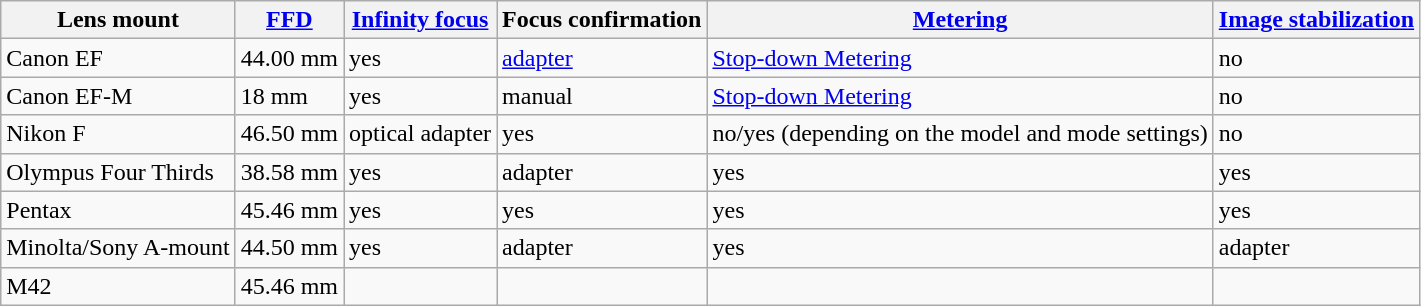<table class="wikitable">
<tr>
<th>Lens mount</th>
<th><a href='#'>FFD</a></th>
<th><a href='#'>Infinity focus</a></th>
<th>Focus confirmation</th>
<th><a href='#'>Metering</a></th>
<th><a href='#'>Image stabilization</a></th>
</tr>
<tr>
<td>Canon EF</td>
<td>44.00 mm</td>
<td><span>yes</span></td>
<td><span><a href='#'>adapter</a></span></td>
<td><span><a href='#'>Stop-down Metering</a></span></td>
<td><span>no</span></td>
</tr>
<tr>
<td>Canon EF-M</td>
<td>18 mm</td>
<td><span>yes</span></td>
<td><span>manual</span></td>
<td><span><a href='#'>Stop-down Metering</a></span></td>
<td><span>no</span></td>
</tr>
<tr>
<td>Nikon F</td>
<td>46.50 mm</td>
<td><span>optical adapter</span></td>
<td><span>yes</span></td>
<td><span>no/yes</span> (depending on the model and mode settings)</td>
<td><span>no</span></td>
</tr>
<tr>
<td>Olympus Four Thirds</td>
<td>38.58 mm</td>
<td><span>yes</span></td>
<td><span>adapter</span></td>
<td><span>yes</span></td>
<td><span>yes</span></td>
</tr>
<tr>
<td>Pentax</td>
<td>45.46 mm</td>
<td><span>yes</span></td>
<td><span>yes</span></td>
<td><span>yes</span></td>
<td><span>yes</span></td>
</tr>
<tr>
<td>Minolta/Sony A-mount</td>
<td>44.50 mm</td>
<td><span>yes</span></td>
<td><span>adapter</span></td>
<td><span>yes</span></td>
<td><span>adapter</span></td>
</tr>
<tr>
<td>M42</td>
<td>45.46 mm</td>
<td></td>
<td></td>
<td></td>
<td></td>
</tr>
</table>
